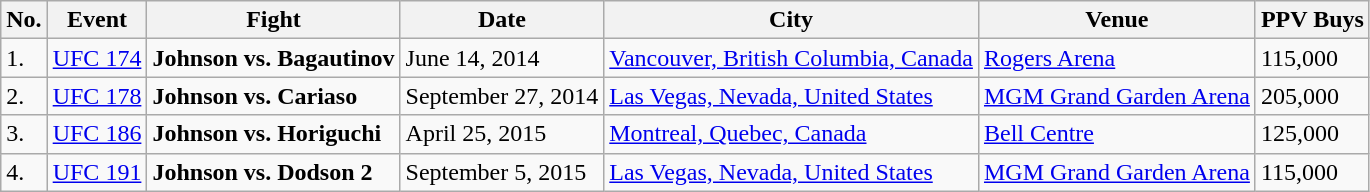<table class="wikitable">
<tr>
<th>No.</th>
<th>Event</th>
<th>Fight</th>
<th>Date</th>
<th>City</th>
<th>Venue</th>
<th>PPV Buys</th>
</tr>
<tr>
<td>1.</td>
<td><a href='#'>UFC 174</a></td>
<td><strong>Johnson vs. Bagautinov</strong></td>
<td>June 14, 2014</td>
<td><a href='#'>Vancouver, British Columbia, Canada</a></td>
<td><a href='#'>Rogers Arena</a></td>
<td>115,000</td>
</tr>
<tr>
<td>2.</td>
<td><a href='#'>UFC 178</a></td>
<td><strong>Johnson vs. Cariaso</strong></td>
<td>September 27, 2014</td>
<td><a href='#'>Las Vegas, Nevada, United States</a></td>
<td><a href='#'>MGM Grand Garden Arena</a></td>
<td>205,000</td>
</tr>
<tr>
<td>3.</td>
<td><a href='#'>UFC 186</a></td>
<td><strong>Johnson vs. Horiguchi</strong></td>
<td>April 25, 2015</td>
<td><a href='#'>Montreal, Quebec, Canada</a></td>
<td><a href='#'>Bell Centre</a></td>
<td>125,000</td>
</tr>
<tr>
<td>4.</td>
<td><a href='#'>UFC 191</a></td>
<td><strong>Johnson vs. Dodson 2</strong></td>
<td>September 5, 2015</td>
<td><a href='#'>Las Vegas, Nevada, United States</a></td>
<td><a href='#'>MGM Grand Garden Arena</a></td>
<td>115,000</td>
</tr>
</table>
